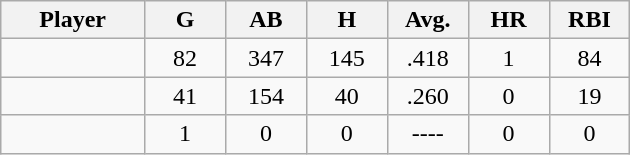<table class="wikitable sortable">
<tr>
<th bgcolor="#DDDDFF" width="16%">Player</th>
<th bgcolor="#DDDDFF" width="9%">G</th>
<th bgcolor="#DDDDFF" width="9%">AB</th>
<th bgcolor="#DDDDFF" width="9%">H</th>
<th bgcolor="#DDDDFF" width="9%">Avg.</th>
<th bgcolor="#DDDDFF" width="9%">HR</th>
<th bgcolor="#DDDDFF" width="9%">RBI</th>
</tr>
<tr align="center">
<td></td>
<td>82</td>
<td>347</td>
<td>145</td>
<td>.418</td>
<td>1</td>
<td>84</td>
</tr>
<tr align="center">
<td></td>
<td>41</td>
<td>154</td>
<td>40</td>
<td>.260</td>
<td>0</td>
<td>19</td>
</tr>
<tr align="center">
<td></td>
<td>1</td>
<td>0</td>
<td>0</td>
<td>----</td>
<td>0</td>
<td>0</td>
</tr>
</table>
